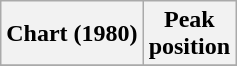<table class="wikitable sortable plainrowheaders" style="text-align:center">
<tr>
<th scope="col">Chart (1980)</th>
<th scope="col">Peak<br> position</th>
</tr>
<tr>
</tr>
</table>
